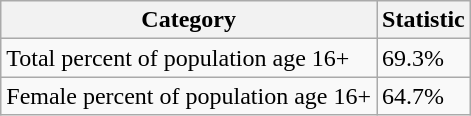<table class="wikitable mw-collapsible">
<tr>
<th>Category</th>
<th>Statistic</th>
</tr>
<tr>
<td>Total percent of population age 16+</td>
<td>69.3%</td>
</tr>
<tr>
<td>Female percent of population age 16+</td>
<td>64.7%</td>
</tr>
</table>
